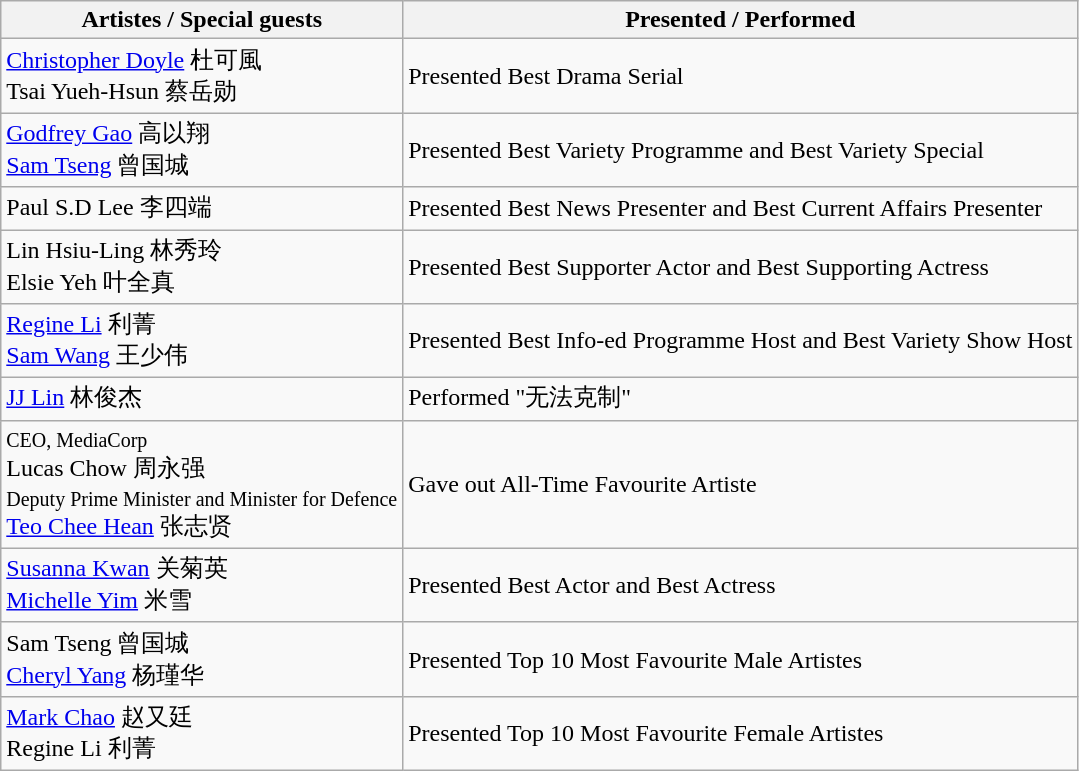<table class="wikitable">
<tr>
<th>Artistes / Special guests</th>
<th>Presented / Performed</th>
</tr>
<tr>
<td><a href='#'>Christopher Doyle</a> 杜可風 <br> Tsai Yueh-Hsun 蔡岳勋</td>
<td>Presented Best Drama Serial</td>
</tr>
<tr>
<td><a href='#'>Godfrey Gao</a> 高以翔 <br><a href='#'>Sam Tseng</a> 曾国城</td>
<td>Presented Best Variety Programme and Best Variety Special</td>
</tr>
<tr>
<td>Paul S.D Lee 李四端</td>
<td>Presented Best News Presenter and Best Current Affairs Presenter</td>
</tr>
<tr>
<td>Lin Hsiu-Ling 林秀玲<br> Elsie Yeh 叶全真</td>
<td>Presented Best Supporter Actor and Best Supporting Actress</td>
</tr>
<tr>
<td><a href='#'>Regine Li</a> 利菁 <br> <a href='#'>Sam Wang</a> 王少伟</td>
<td>Presented Best Info-ed Programme Host and Best Variety Show Host</td>
</tr>
<tr>
<td><a href='#'>JJ Lin</a> 林俊杰</td>
<td>Performed "无法克制"</td>
</tr>
<tr>
<td><small>CEO, MediaCorp</small><br>Lucas Chow 周永强<br><small>Deputy Prime Minister and Minister for Defence</small><br> <a href='#'>Teo Chee Hean</a> 张志贤</td>
<td>Gave out All-Time Favourite Artiste</td>
</tr>
<tr>
<td><a href='#'>Susanna Kwan</a> 关菊英 <br><a href='#'>Michelle Yim</a> 米雪</td>
<td>Presented Best Actor and Best Actress</td>
</tr>
<tr>
<td>Sam Tseng 曾国城 <br><a href='#'>Cheryl Yang</a> 杨瑾华</td>
<td>Presented Top 10 Most Favourite Male Artistes</td>
</tr>
<tr>
<td><a href='#'>Mark Chao</a> 赵又廷 <br> Regine Li 利菁</td>
<td>Presented Top 10 Most Favourite Female Artistes</td>
</tr>
</table>
